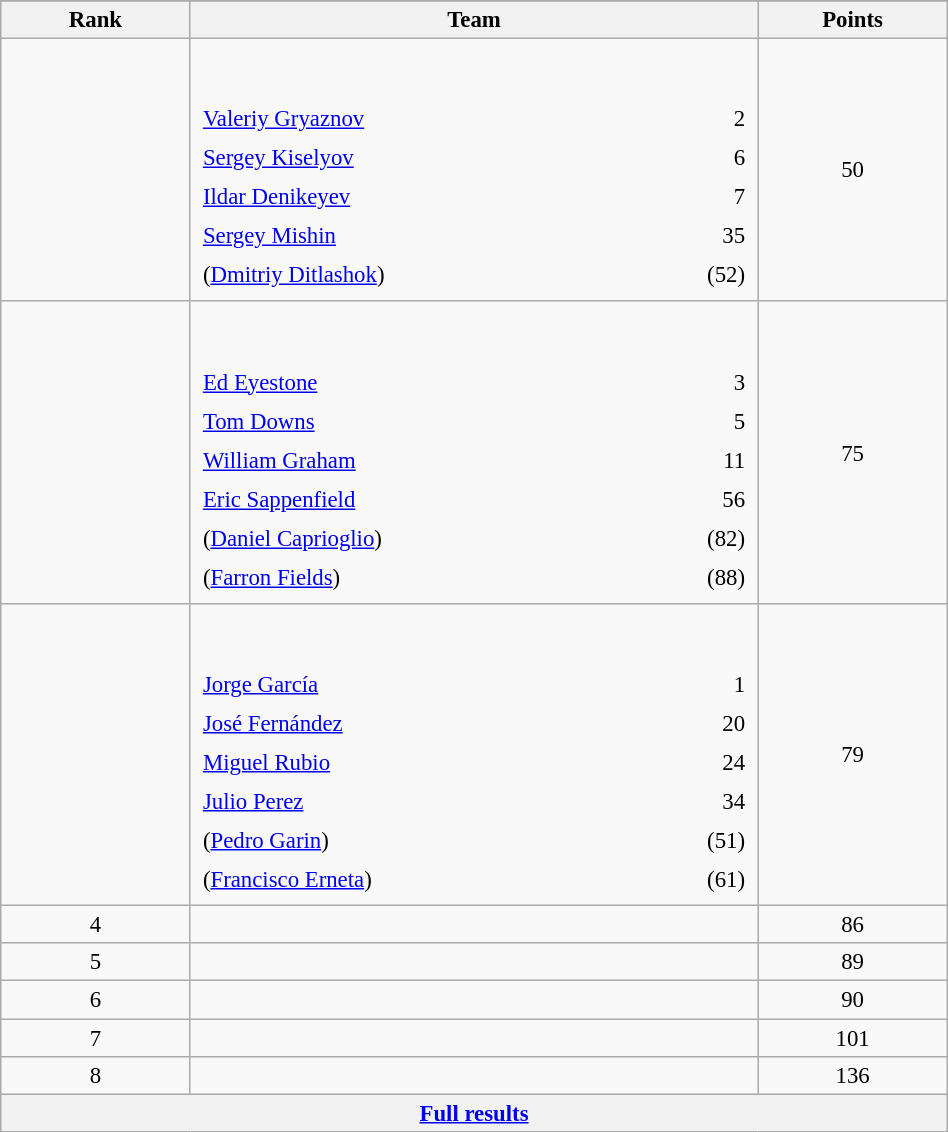<table class="wikitable sortable" style=" text-align:center; font-size:95%;" width="50%">
<tr>
</tr>
<tr>
<th width=10%>Rank</th>
<th width=30%>Team</th>
<th width=10%>Points</th>
</tr>
<tr>
<td align=center></td>
<td align=left> <br><br><table width=100%>
<tr>
<td align=left style="border:0"><a href='#'>Valeriy Gryaznov</a></td>
<td align=right style="border:0">2</td>
</tr>
<tr>
<td align=left style="border:0"><a href='#'>Sergey Kiselyov</a></td>
<td align=right style="border:0">6</td>
</tr>
<tr>
<td align=left style="border:0"><a href='#'>Ildar Denikeyev</a></td>
<td align=right style="border:0">7</td>
</tr>
<tr>
<td align=left style="border:0"><a href='#'>Sergey Mishin</a></td>
<td align=right style="border:0">35</td>
</tr>
<tr>
<td align=left style="border:0">(<a href='#'>Dmitriy Ditlashok</a>)</td>
<td align=right style="border:0">(52)</td>
</tr>
</table>
</td>
<td>50</td>
</tr>
<tr>
<td align=center></td>
<td align=left> <br><br><table width=100%>
<tr>
<td align=left style="border:0"><a href='#'>Ed Eyestone</a></td>
<td align=right style="border:0">3</td>
</tr>
<tr>
<td align=left style="border:0"><a href='#'>Tom Downs</a></td>
<td align=right style="border:0">5</td>
</tr>
<tr>
<td align=left style="border:0"><a href='#'>William Graham</a></td>
<td align=right style="border:0">11</td>
</tr>
<tr>
<td align=left style="border:0"><a href='#'>Eric Sappenfield</a></td>
<td align=right style="border:0">56</td>
</tr>
<tr>
<td align=left style="border:0">(<a href='#'>Daniel Caprioglio</a>)</td>
<td align=right style="border:0">(82)</td>
</tr>
<tr>
<td align=left style="border:0">(<a href='#'>Farron Fields</a>)</td>
<td align=right style="border:0">(88)</td>
</tr>
</table>
</td>
<td>75</td>
</tr>
<tr>
<td align=center></td>
<td align=left> <br><br><table width=100%>
<tr>
<td align=left style="border:0"><a href='#'>Jorge García</a></td>
<td align=right style="border:0">1</td>
</tr>
<tr>
<td align=left style="border:0"><a href='#'>José Fernández</a></td>
<td align=right style="border:0">20</td>
</tr>
<tr>
<td align=left style="border:0"><a href='#'>Miguel Rubio</a></td>
<td align=right style="border:0">24</td>
</tr>
<tr>
<td align=left style="border:0"><a href='#'>Julio Perez</a></td>
<td align=right style="border:0">34</td>
</tr>
<tr>
<td align=left style="border:0">(<a href='#'>Pedro Garin</a>)</td>
<td align=right style="border:0">(51)</td>
</tr>
<tr>
<td align=left style="border:0">(<a href='#'>Francisco Erneta</a>)</td>
<td align=right style="border:0">(61)</td>
</tr>
</table>
</td>
<td>79</td>
</tr>
<tr>
<td align=center>4</td>
<td align=left></td>
<td>86</td>
</tr>
<tr>
<td align=center>5</td>
<td align=left></td>
<td>89</td>
</tr>
<tr>
<td align=center>6</td>
<td align=left></td>
<td>90</td>
</tr>
<tr>
<td align=center>7</td>
<td align=left></td>
<td>101</td>
</tr>
<tr>
<td align=center>8</td>
<td align=left></td>
<td>136</td>
</tr>
<tr class="sortbottom">
<th colspan=3 align=center><a href='#'>Full results</a></th>
</tr>
</table>
